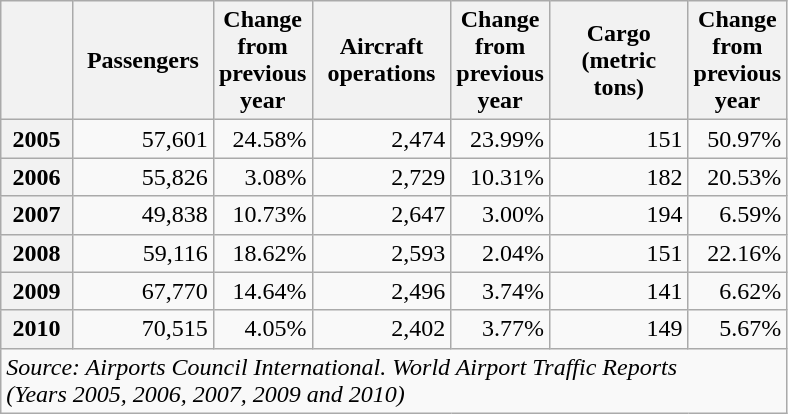<table class="wikitable"  style="text-align:right; width:525px">
<tr>
<th style="width:50px"></th>
<th style="width:100px">Passengers</th>
<th style="width:50px">Change from previous year</th>
<th style="width:100px">Aircraft operations</th>
<th style="width:50px">Change from previous year</th>
<th style="width:125px">Cargo<br>(metric tons)</th>
<th style="width:50px">Change from previous year</th>
</tr>
<tr>
<th>2005</th>
<td>57,601</td>
<td>24.58%</td>
<td>2,474</td>
<td>23.99%</td>
<td>151</td>
<td>50.97%</td>
</tr>
<tr>
<th>2006</th>
<td>55,826</td>
<td> 3.08%</td>
<td>2,729</td>
<td>10.31%</td>
<td>182</td>
<td>20.53%</td>
</tr>
<tr>
<th>2007</th>
<td>49,838</td>
<td>10.73%</td>
<td>2,647</td>
<td> 3.00%</td>
<td>194</td>
<td> 6.59%</td>
</tr>
<tr>
<th>2008</th>
<td>59,116</td>
<td>18.62%</td>
<td>2,593</td>
<td> 2.04%</td>
<td>151</td>
<td>22.16%</td>
</tr>
<tr>
<th>2009</th>
<td>67,770</td>
<td>14.64%</td>
<td>2,496</td>
<td> 3.74%</td>
<td>141</td>
<td> 6.62%</td>
</tr>
<tr>
<th>2010</th>
<td>70,515</td>
<td> 4.05%</td>
<td>2,402</td>
<td> 3.77%</td>
<td>149</td>
<td> 5.67%</td>
</tr>
<tr>
<td colspan=7 style="text-align:left;"><em>Source: Airports Council International. World Airport Traffic Reports<br>(Years 2005, 2006, 2007, 2009 and 2010)</em></td>
</tr>
</table>
